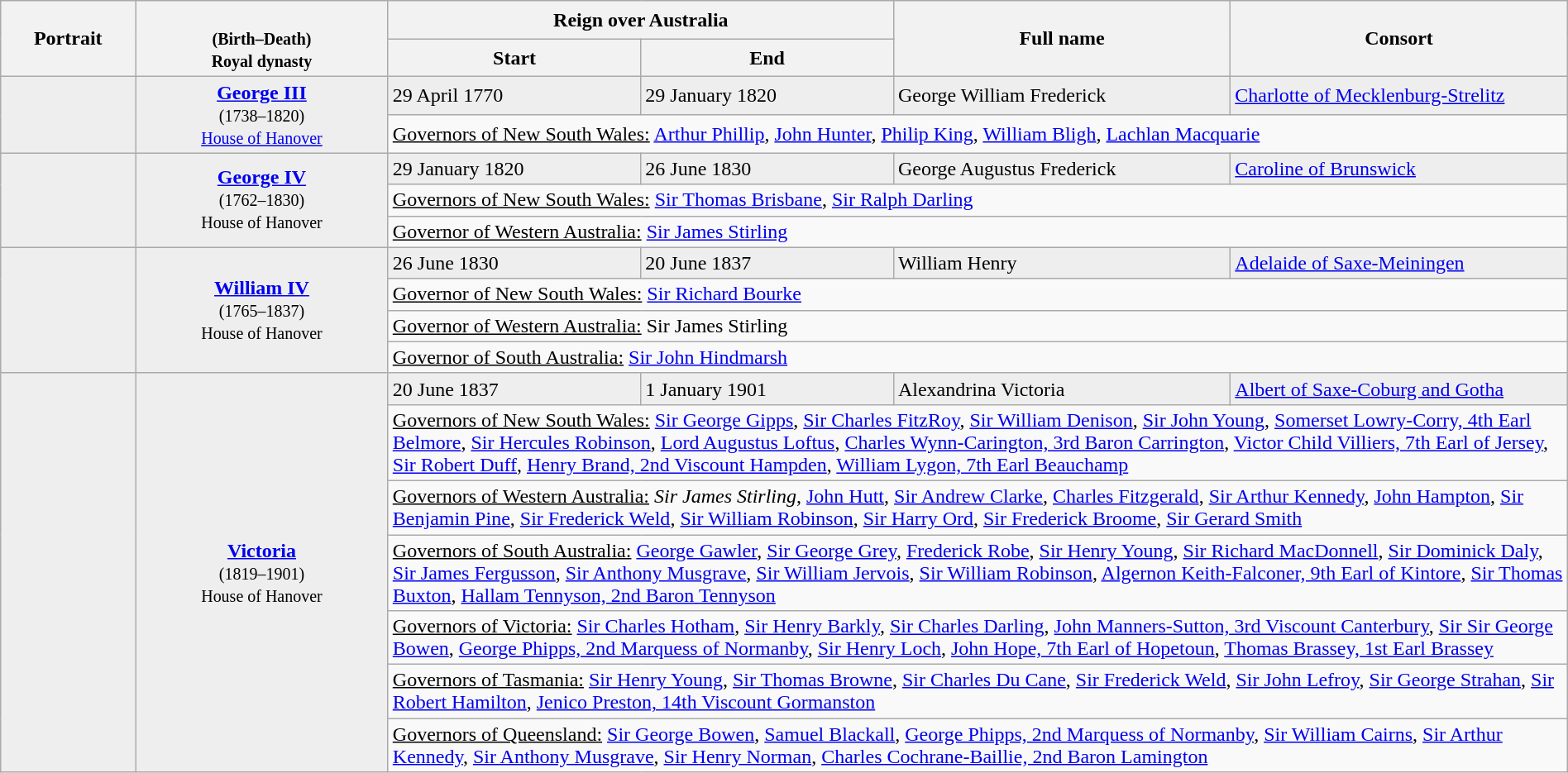<table class="wikitable" style="width:100%;">
<tr>
<th rowspan="2" style="width:8%;">Portrait</th>
<th rowspan="2" style="width:15%;"><br> <small>(Birth–Death)<br> Royal dynasty</small></th>
<th style="width:30%;" colspan=2>Reign over Australia</th>
<th rowspan="2" style="width:20%;">Full name</th>
<th rowspan="2" style="width:20%;">Consort</th>
</tr>
<tr>
<th>Start</th>
<th>End</th>
</tr>
<tr style="background:#eee;">
<td rowspan="2" align="center"></td>
<td rowspan="2" align="center"><strong><a href='#'>George III</a></strong><br><small>(1738–1820)<br><a href='#'>House of Hanover</a></small></td>
<td>29 April 1770</td>
<td>29 January 1820</td>
<td>George William Frederick</td>
<td><a href='#'>Charlotte of Mecklenburg-Strelitz</a></td>
</tr>
<tr>
<td colspan="4"><u>Governors of New South Wales:</u> <a href='#'>Arthur Phillip</a>, <a href='#'>John Hunter</a>, <a href='#'>Philip King</a>, <a href='#'>William Bligh</a>, <a href='#'>Lachlan Macquarie</a></td>
</tr>
<tr style="background:#eee;">
<td rowspan="3" align="center"></td>
<td rowspan="3" align="center"><strong><a href='#'>George IV</a></strong><br><small>(1762–1830)<br>House of Hanover</small></td>
<td>29 January 1820</td>
<td>26 June 1830</td>
<td>George Augustus Frederick</td>
<td><a href='#'>Caroline of Brunswick</a></td>
</tr>
<tr>
<td colspan="4"><u>Governors of New South Wales:</u> <a href='#'>Sir Thomas Brisbane</a>, <a href='#'>Sir Ralph Darling</a></td>
</tr>
<tr>
<td colspan="4"><u>Governor of Western Australia:</u> <a href='#'>Sir James Stirling</a></td>
</tr>
<tr style="background:#eee;">
<td rowspan="4" align="center"></td>
<td rowspan="4" align="center"><strong><a href='#'>William IV</a></strong><br><small>(1765–1837)<br>House of Hanover</small></td>
<td>26 June 1830</td>
<td>20 June 1837</td>
<td>William Henry</td>
<td><a href='#'>Adelaide of Saxe-Meiningen</a></td>
</tr>
<tr>
<td colspan="4"><u>Governor of New South Wales:</u> <a href='#'>Sir Richard Bourke</a></td>
</tr>
<tr>
<td colspan="4"><u>Governor of Western Australia:</u> Sir James Stirling</td>
</tr>
<tr>
<td colspan="4"><u>Governor of South Australia:</u> <a href='#'>Sir John Hindmarsh</a></td>
</tr>
<tr style="background:#eee;">
<td rowspan="7" align="center"></td>
<td rowspan="7" align="center"><strong><a href='#'>Victoria</a></strong><br><small>(1819–1901)<br>House of Hanover</small></td>
<td>20 June 1837</td>
<td>1 January 1901</td>
<td>Alexandrina Victoria</td>
<td><a href='#'>Albert of Saxe-Coburg and Gotha</a></td>
</tr>
<tr>
<td colspan=4><u>Governors of New South Wales:</u> <a href='#'>Sir George Gipps</a>, <a href='#'>Sir Charles FitzRoy</a>, <a href='#'>Sir William Denison</a>, <a href='#'>Sir John Young</a>, <a href='#'>Somerset Lowry-Corry, 4th Earl Belmore</a>, <a href='#'>Sir Hercules Robinson</a>, <a href='#'>Lord Augustus Loftus</a>, <a href='#'>Charles Wynn-Carington, 3rd Baron Carrington</a>, <a href='#'>Victor Child Villiers, 7th Earl of Jersey</a>, <a href='#'>Sir Robert Duff</a>, <a href='#'>Henry Brand, 2nd Viscount Hampden</a>, <a href='#'>William Lygon, 7th Earl Beauchamp</a></td>
</tr>
<tr>
<td colspan="4"><u>Governors of Western Australia:</u> <em>Sir James Stirling</em>, <a href='#'>John Hutt</a>, <a href='#'>Sir Andrew Clarke</a>, <a href='#'>Charles Fitzgerald</a>, <a href='#'>Sir Arthur Kennedy</a>, <a href='#'>John Hampton</a>, <a href='#'>Sir Benjamin Pine</a>, <a href='#'>Sir Frederick Weld</a>, <a href='#'>Sir William Robinson</a>, <a href='#'>Sir Harry Ord</a>, <a href='#'>Sir Frederick Broome</a>, <a href='#'>Sir Gerard Smith</a></td>
</tr>
<tr>
<td colspan="4"><u>Governors of South Australia:</u> <a href='#'>George Gawler</a>, <a href='#'>Sir George Grey</a>, <a href='#'>Frederick Robe</a>, <a href='#'>Sir Henry Young</a>, <a href='#'>Sir Richard MacDonnell</a>, <a href='#'>Sir Dominick Daly</a>, <a href='#'>Sir James Fergusson</a>, <a href='#'>Sir Anthony Musgrave</a>, <a href='#'>Sir William Jervois</a>, <a href='#'>Sir William Robinson</a>, <a href='#'>Algernon Keith-Falconer, 9th Earl of Kintore</a>, <a href='#'>Sir Thomas Buxton</a>, <a href='#'>Hallam Tennyson, 2nd Baron Tennyson</a></td>
</tr>
<tr>
<td colspan="4"><u>Governors of Victoria:</u> <a href='#'>Sir Charles Hotham</a>, <a href='#'>Sir Henry Barkly</a>, <a href='#'>Sir Charles Darling</a>, <a href='#'>John Manners-Sutton, 3rd Viscount Canterbury</a>, <a href='#'>Sir Sir George Bowen</a>, <a href='#'>George Phipps, 2nd Marquess of Normanby</a>, <a href='#'>Sir Henry Loch</a>, <a href='#'>John Hope, 7th Earl of Hopetoun</a>, <a href='#'>Thomas Brassey, 1st Earl Brassey</a></td>
</tr>
<tr>
<td colspan="4"><u>Governors of Tasmania:</u> <a href='#'>Sir Henry Young</a>, <a href='#'>Sir Thomas Browne</a>, <a href='#'>Sir Charles Du Cane</a>, <a href='#'>Sir Frederick Weld</a>, <a href='#'>Sir John Lefroy</a>, <a href='#'>Sir George Strahan</a>, <a href='#'>Sir Robert Hamilton</a>, <a href='#'>Jenico Preston, 14th Viscount Gormanston</a></td>
</tr>
<tr>
<td colspan="4"><u>Governors of Queensland:</u> <a href='#'>Sir George Bowen</a>, <a href='#'>Samuel Blackall</a>, <a href='#'>George Phipps, 2nd Marquess of Normanby</a>, <a href='#'>Sir William Cairns</a>, <a href='#'>Sir Arthur Kennedy</a>, <a href='#'>Sir Anthony Musgrave</a>, <a href='#'>Sir Henry Norman</a>, <a href='#'>Charles Cochrane-Baillie, 2nd Baron Lamington</a></td>
</tr>
</table>
